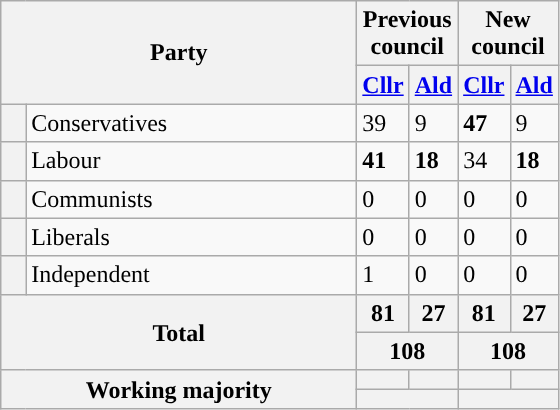<table class="wikitable">
<tr>
<th colspan="2" rowspan="2" style="width: 230px">Party</th>
<th valign=top colspan="2" style="width: 30px">Previous council</th>
<th valign=top colspan="2" style="width: 30px">New council</th>
</tr>
<tr>
<th><a href='#'>Cllr</a></th>
<th><a href='#'>Ald</a></th>
<th><a href='#'>Cllr</a></th>
<th><a href='#'>Ald</a></th>
</tr>
<tr>
<th style="background-color: "></th>
<td>Conservatives</td>
<td>39</td>
<td>9</td>
<td><strong>47</strong></td>
<td>9</td>
</tr>
<tr>
<th style="background-color: "></th>
<td>Labour</td>
<td><strong>41</strong></td>
<td><strong>18</strong></td>
<td>34</td>
<td><strong>18</strong></td>
</tr>
<tr>
<th style="background-color: "></th>
<td>Communists</td>
<td>0</td>
<td>0</td>
<td>0</td>
<td>0</td>
</tr>
<tr>
<th style="background-color: "></th>
<td>Liberals</td>
<td>0</td>
<td>0</td>
<td>0</td>
<td>0</td>
</tr>
<tr>
<th style="background-color: "></th>
<td>Independent</td>
<td>1</td>
<td>0</td>
<td>0</td>
<td>0</td>
</tr>
<tr>
<th colspan="2" rowspan="2">Total</th>
<th style="text-align: center">81</th>
<th style="text-align: center">27</th>
<th style="text-align: center">81</th>
<th style="text-align: center">27</th>
</tr>
<tr>
<th colspan="2" style="text-align: center">108</th>
<th colspan="2" style="text-align: center">108</th>
</tr>
<tr>
<th colspan="2" rowspan="2">Working majority</th>
<th></th>
<th></th>
<th></th>
<th></th>
</tr>
<tr>
<th colspan="2"></th>
<th colspan="2"></th>
</tr>
</table>
